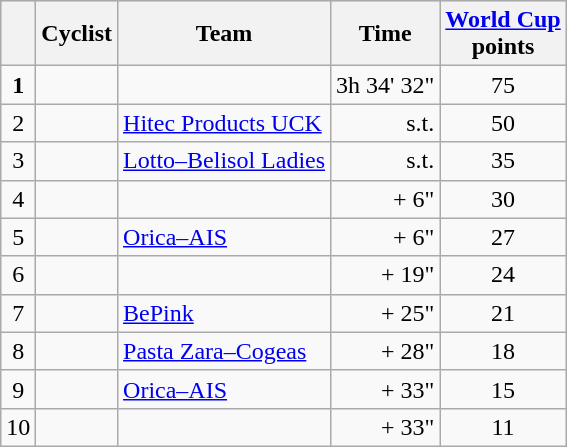<table class="wikitable">
<tr style="background:#ccccff;">
<th></th>
<th>Cyclist</th>
<th>Team</th>
<th>Time</th>
<th><a href='#'>World Cup</a><br>points</th>
</tr>
<tr>
<td align=center><strong>1</strong></td>
<td></td>
<td></td>
<td align=right>3h 34' 32"</td>
<td align=center>75</td>
</tr>
<tr>
<td align=center>2</td>
<td></td>
<td><a href='#'>Hitec Products UCK</a></td>
<td align=right>s.t.</td>
<td align=center>50</td>
</tr>
<tr>
<td align=center>3</td>
<td></td>
<td><a href='#'>Lotto–Belisol Ladies</a></td>
<td align=right>s.t.</td>
<td align=center>35</td>
</tr>
<tr>
<td align=center>4</td>
<td></td>
<td></td>
<td align=right>+ 6"</td>
<td align=center>30</td>
</tr>
<tr>
<td align=center>5</td>
<td></td>
<td><a href='#'>Orica–AIS</a></td>
<td align=right>+ 6"</td>
<td align=center>27</td>
</tr>
<tr>
<td align=center>6</td>
<td></td>
<td></td>
<td align=right>+ 19"</td>
<td align=center>24</td>
</tr>
<tr>
<td align=center>7</td>
<td></td>
<td><a href='#'>BePink</a></td>
<td align=right>+ 25"</td>
<td align=center>21</td>
</tr>
<tr>
<td align=center>8</td>
<td></td>
<td><a href='#'>Pasta Zara–Cogeas</a></td>
<td align=right>+ 28"</td>
<td align=center>18</td>
</tr>
<tr>
<td align=center>9</td>
<td></td>
<td><a href='#'>Orica–AIS</a></td>
<td align=right>+ 33"</td>
<td align=center>15</td>
</tr>
<tr>
<td align=center>10</td>
<td></td>
<td></td>
<td align=right>+ 33"</td>
<td align=center>11</td>
</tr>
</table>
